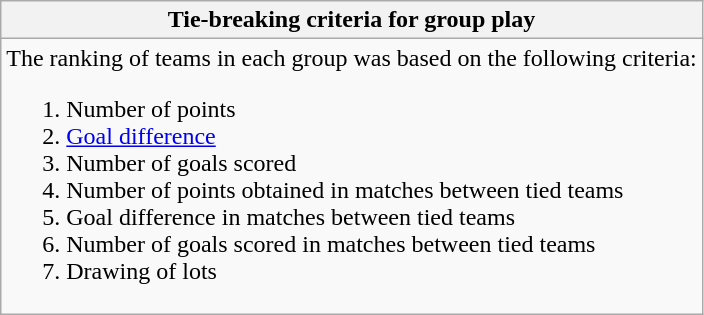<table class="wikitable collapsible collapsed">
<tr>
<th>Tie-breaking criteria for group play</th>
</tr>
<tr>
<td>The ranking of teams in each group was based on the following criteria:<br><ol><li>Number of points</li><li><a href='#'>Goal difference</a></li><li>Number of goals scored</li><li>Number of points obtained in matches between tied teams</li><li>Goal difference in matches between tied teams</li><li>Number of goals scored in matches between tied teams</li><li>Drawing of lots</li></ol></td>
</tr>
</table>
